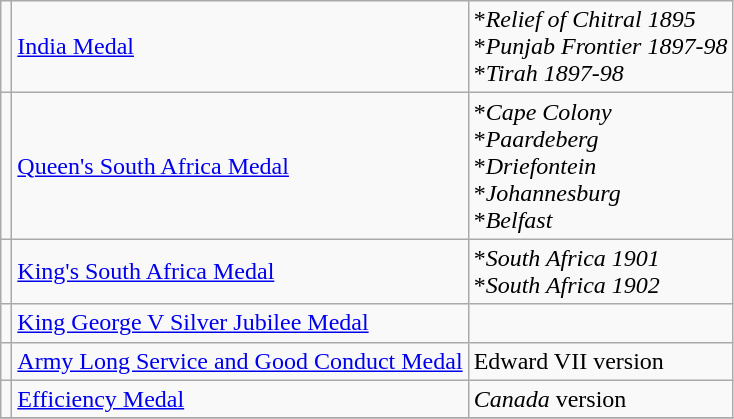<table class="wikitable">
<tr>
<td></td>
<td><a href='#'>India Medal</a></td>
<td>*<em>Relief of Chitral 1895</em><br>*<em>Punjab Frontier 1897-98</em><br>*<em>Tirah 1897-98</em></td>
</tr>
<tr>
<td></td>
<td><a href='#'>Queen's South Africa Medal</a></td>
<td>*<em>Cape Colony</em><br>*<em>Paardeberg</em><br>*<em>Driefontein</em><br>*<em>Johannesburg</em><br>*<em>Belfast</em></td>
</tr>
<tr>
<td></td>
<td><a href='#'>King's South Africa Medal</a></td>
<td>*<em>South Africa 1901</em><br>*<em>South Africa 1902</em></td>
</tr>
<tr>
<td></td>
<td><a href='#'>King George V Silver Jubilee Medal</a></td>
<td></td>
</tr>
<tr>
<td></td>
<td><a href='#'>Army Long Service and Good Conduct Medal</a></td>
<td>Edward VII version</td>
</tr>
<tr>
<td></td>
<td><a href='#'>Efficiency Medal</a></td>
<td><em>Canada</em> version</td>
</tr>
<tr>
</tr>
</table>
